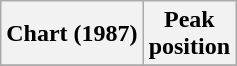<table class="wikitable sortable plainrowheaders" style="text-align:center">
<tr>
<th scope="col">Chart (1987)</th>
<th scope="col">Peak<br>position</th>
</tr>
<tr>
</tr>
</table>
